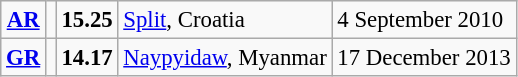<table class="wikitable" style="font-size:95%; position:relative;">
<tr>
<td align=center><strong><a href='#'>AR</a></strong></td>
<td></td>
<td><strong>15.25</strong></td>
<td><a href='#'>Split</a>, Croatia</td>
<td>4 September 2010</td>
</tr>
<tr>
<td align=center><strong><a href='#'>GR</a></strong></td>
<td></td>
<td><strong>14.17</strong></td>
<td><a href='#'>Naypyidaw</a>, Myanmar</td>
<td>17 December 2013</td>
</tr>
</table>
